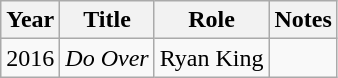<table class="wikitable">
<tr>
<th>Year</th>
<th>Title</th>
<th>Role</th>
<th>Notes</th>
</tr>
<tr>
<td>2016</td>
<td><em>Do Over</em></td>
<td>Ryan King</td>
<td></td>
</tr>
</table>
